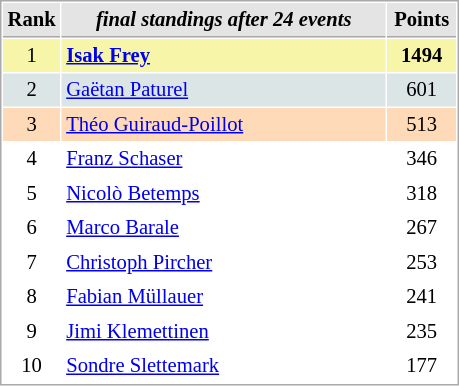<table cellspacing="1" cellpadding="3" style="border:1px solid #AAAAAA;font-size:86%">
<tr style="background-color: #E4E4E4;">
<th style="border-bottom:1px solid #AAAAAA; width: 10px;">Rank</th>
<th style="border-bottom:1px solid #AAAAAA; width: 210px;"><em>final standings after 24 events</em></th>
<th style="border-bottom:1px solid #AAAAAA; width: 40px;">Points</th>
</tr>
<tr style="background:#f7f6a8;">
<td align=center>1</td>
<td> <strong><a href='#'>Isak Frey</a></strong> </td>
<td align=center><strong>1494</strong></td>
</tr>
<tr style="background:#dce5e5;">
<td align=center>2</td>
<td> <a href='#'>Gaëtan Paturel</a></td>
<td align=center>601</td>
</tr>
<tr style="background:#ffdab9;">
<td align=center>3</td>
<td> <a href='#'>Théo Guiraud-Poillot</a></td>
<td align=center>513</td>
</tr>
<tr>
<td align=center>4</td>
<td> <a href='#'>Franz Schaser</a></td>
<td align=center>346</td>
</tr>
<tr>
<td align=center>5</td>
<td> <a href='#'>Nicolò Betemps</a></td>
<td align=center>318</td>
</tr>
<tr>
<td align=center>6</td>
<td> <a href='#'>Marco Barale</a></td>
<td align=center>267</td>
</tr>
<tr>
<td align=center>7</td>
<td> <a href='#'>Christoph Pircher</a></td>
<td align=center>253</td>
</tr>
<tr>
<td align=center>8</td>
<td> <a href='#'>Fabian Müllauer</a></td>
<td align=center>241</td>
</tr>
<tr>
<td align=center>9</td>
<td> <a href='#'>Jimi Klemettinen</a></td>
<td align=center>235</td>
</tr>
<tr>
<td align=center>10</td>
<td> <a href='#'>Sondre Slettemark</a></td>
<td align=center>177</td>
</tr>
</table>
